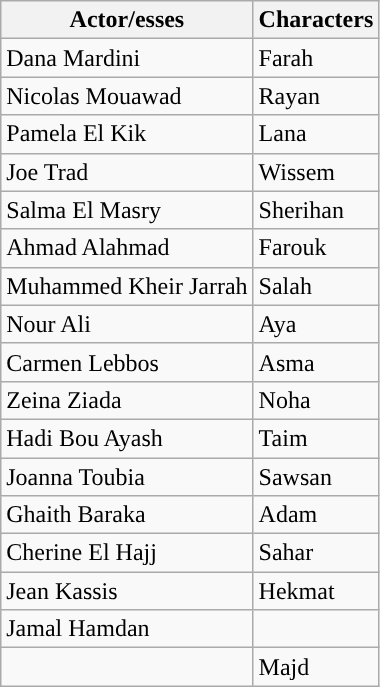<table class="wikitable">
<tr>
<th>Actor/esses</th>
<th>Characters</th>
</tr>
<tr>
<td>Dana Mardini</td>
<td>Farah</td>
</tr>
<tr>
<td>Nicolas Mouawad</td>
<td>Rayan</td>
</tr>
<tr>
<td>Pamela El Kik</td>
<td>Lana</td>
</tr>
<tr>
<td>Joe Trad</td>
<td>Wissem</td>
</tr>
<tr>
<td>Salma El Masry</td>
<td>Sherihan</td>
</tr>
<tr>
<td>Ahmad Alahmad</td>
<td>Farouk</td>
</tr>
<tr>
<td>Muhammed Kheir Jarrah</td>
<td>Salah</td>
</tr>
<tr>
<td>Nour Ali</td>
<td>Aya</td>
</tr>
<tr>
<td>Carmen Lebbos</td>
<td>Asma</td>
</tr>
<tr>
<td>Zeina Ziada</td>
<td>Noha</td>
</tr>
<tr>
<td>Hadi Bou Ayash</td>
<td>Taim</td>
</tr>
<tr>
<td>Joanna Toubia</td>
<td>Sawsan</td>
</tr>
<tr>
<td>Ghaith Baraka</td>
<td>Adam</td>
</tr>
<tr>
<td>Cherine El Hajj</td>
<td>Sahar</td>
</tr>
<tr>
<td>Jean Kassis</td>
<td>Hekmat</td>
</tr>
<tr>
<td>Jamal Hamdan</td>
<td></td>
</tr>
<tr>
<td></td>
<td>Majd</td>
</tr>
</table>
